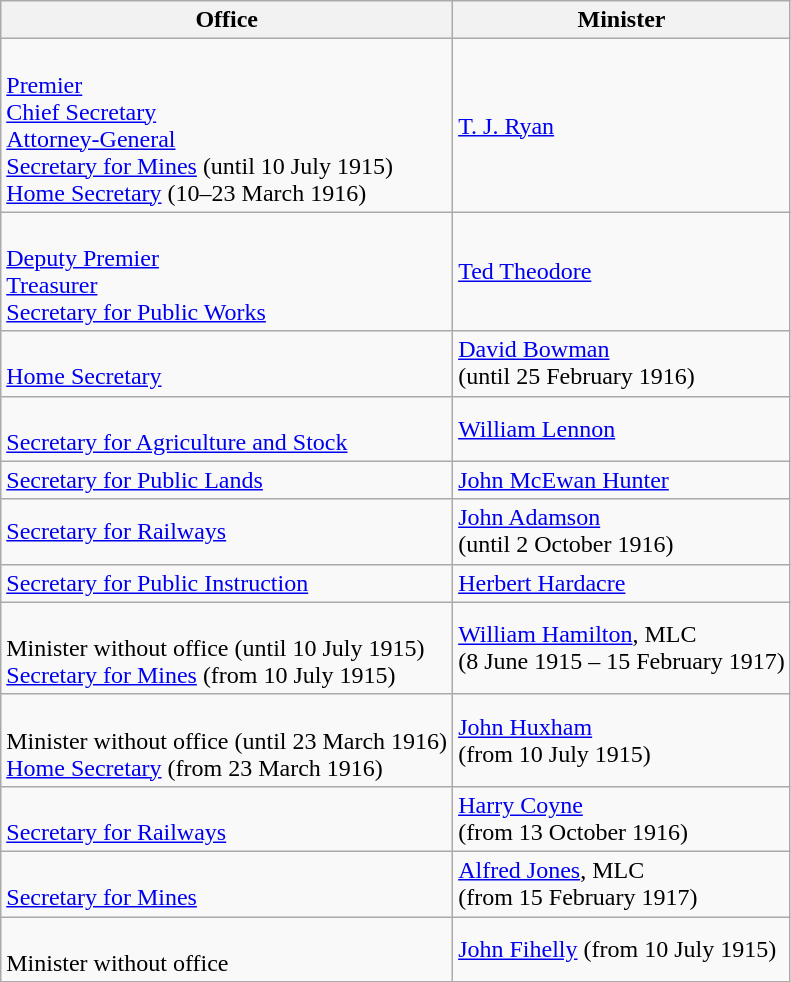<table class="wikitable">
<tr>
<th>Office</th>
<th>Minister</th>
</tr>
<tr>
<td><br><a href='#'>Premier</a><br>
<a href='#'>Chief Secretary</a><br>
<a href='#'>Attorney-General</a><br>
<a href='#'>Secretary for Mines</a> (until 10 July 1915)<br>
<a href='#'>Home Secretary</a> (10–23 March 1916)</td>
<td><a href='#'>T. J. Ryan</a></td>
</tr>
<tr>
<td><br><a href='#'>Deputy Premier</a><br>
<a href='#'>Treasurer</a><br>
<a href='#'>Secretary for Public Works</a></td>
<td><a href='#'>Ted Theodore</a></td>
</tr>
<tr>
<td><br><a href='#'>Home Secretary</a><br></td>
<td><a href='#'>David Bowman</a><br>(until 25 February 1916)</td>
</tr>
<tr>
<td><br><a href='#'>Secretary for Agriculture and Stock</a><br></td>
<td><a href='#'>William Lennon</a></td>
</tr>
<tr>
<td><a href='#'>Secretary for Public Lands</a></td>
<td><a href='#'>John McEwan Hunter</a></td>
</tr>
<tr>
<td><a href='#'>Secretary for Railways</a></td>
<td><a href='#'>John Adamson</a><br>(until 2 October 1916)</td>
</tr>
<tr>
<td><a href='#'>Secretary for Public Instruction</a><br></td>
<td><a href='#'>Herbert Hardacre</a></td>
</tr>
<tr>
<td><br>Minister without office (until 10 July 1915)<br>
<a href='#'>Secretary for Mines</a> (from 10 July 1915)</td>
<td><a href='#'>William Hamilton</a>, MLC<br>(8 June 1915 – 15 February 1917)</td>
</tr>
<tr>
<td><br>Minister without office (until 23 March 1916)<br>
<a href='#'>Home Secretary</a> (from 23 March 1916)<br></td>
<td><a href='#'>John Huxham</a><br>(from 10 July 1915)</td>
</tr>
<tr>
<td><br><a href='#'>Secretary for Railways</a><br></td>
<td><a href='#'>Harry Coyne</a><br>(from 13 October 1916)</td>
</tr>
<tr>
<td><br><a href='#'>Secretary for Mines</a></td>
<td><a href='#'>Alfred Jones</a>, MLC<br>(from 15 February 1917)</td>
</tr>
<tr>
<td><br>Minister without office<br></td>
<td><a href='#'>John Fihelly</a> (from 10 July 1915)<br></td>
</tr>
</table>
